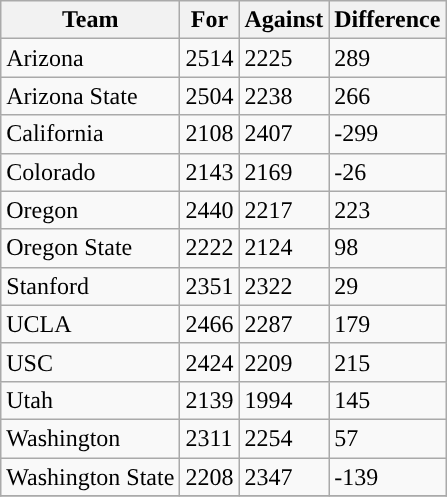<table class="wikitable sortable">
<tr>
<th scope="col">Team</th>
<th scope="col">For</th>
<th scope="col">Against</th>
<th scope="col">Difference</th>
</tr>
<tr>
<td>Arizona</td>
<td>2514</td>
<td>2225</td>
<td>289</td>
</tr>
<tr>
<td>Arizona State</td>
<td>2504</td>
<td>2238</td>
<td>266</td>
</tr>
<tr>
<td>California</td>
<td>2108</td>
<td>2407</td>
<td>-299</td>
</tr>
<tr>
<td>Colorado</td>
<td>2143</td>
<td>2169</td>
<td>-26</td>
</tr>
<tr>
<td>Oregon</td>
<td>2440</td>
<td>2217</td>
<td>223</td>
</tr>
<tr>
<td>Oregon State</td>
<td>2222</td>
<td>2124</td>
<td>98</td>
</tr>
<tr>
<td>Stanford</td>
<td>2351</td>
<td>2322</td>
<td>29</td>
</tr>
<tr>
<td>UCLA</td>
<td>2466</td>
<td>2287</td>
<td>179</td>
</tr>
<tr>
<td>USC</td>
<td>2424</td>
<td>2209</td>
<td>215</td>
</tr>
<tr>
<td>Utah</td>
<td>2139</td>
<td>1994</td>
<td>145</td>
</tr>
<tr>
<td>Washington</td>
<td>2311</td>
<td>2254</td>
<td>57</td>
</tr>
<tr>
<td>Washington State</td>
<td>2208</td>
<td>2347</td>
<td>-139</td>
</tr>
<tr>
</tr>
</table>
